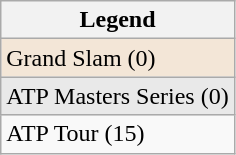<table class="wikitable">
<tr>
<th>Legend</th>
</tr>
<tr bgcolor="#f3e6d7">
<td>Grand Slam (0)</td>
</tr>
<tr bgcolor="#e9e9e9">
<td>ATP Masters Series (0)</td>
</tr>
<tr>
<td>ATP Tour (15)</td>
</tr>
</table>
